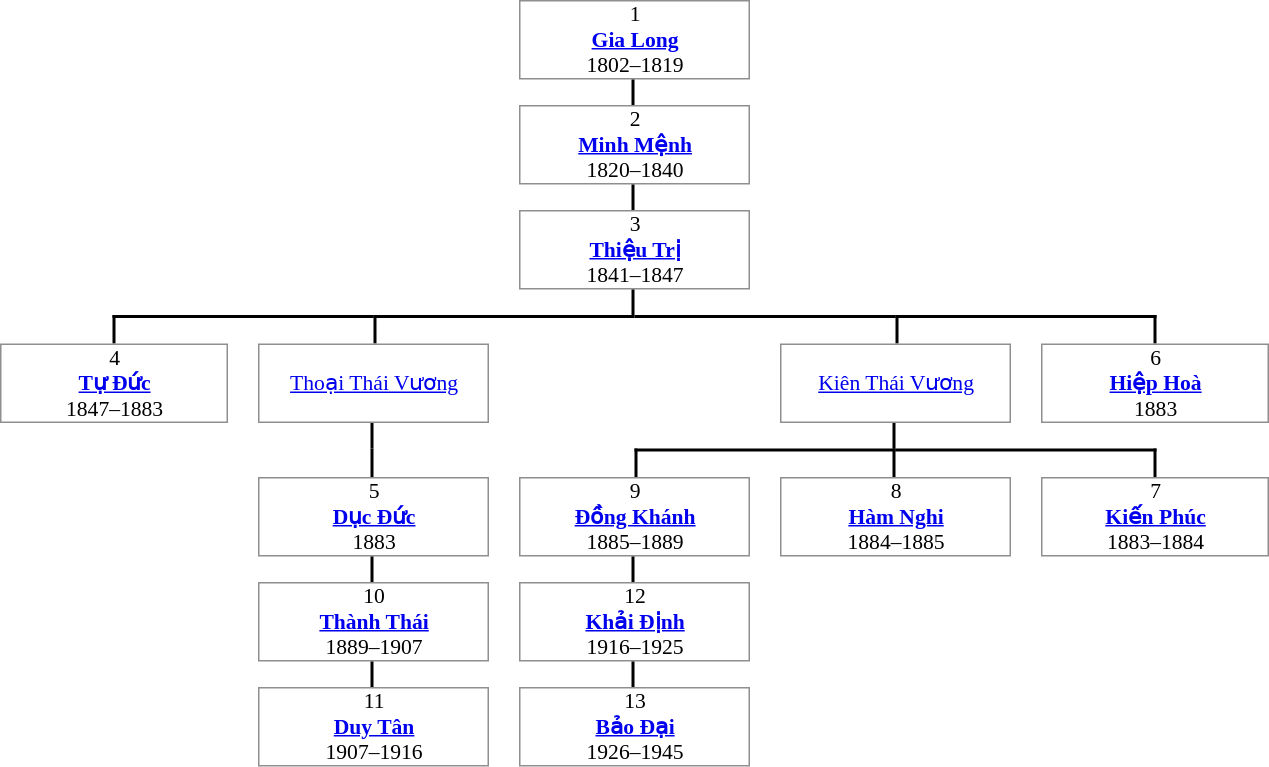<table border=0 cellpadding=0 cellspacing=0 style="font-size:90%; margin:1em 2em 1em 1em; text-align:center">
<tr>
<td width="75"></td>
<td width="75"></td>
<td width="20"></td>
<td width="75"></td>
<td width="75"></td>
<td width="20"></td>
<td width="75"></td>
<td width="75"></td>
<td width="20"></td>
<td width="75"></td>
<td width="75"></td>
<td width="20"></td>
<td width="75"></td>
<td width="75"></td>
</tr>
<tr>
<td width="75"></td>
<td width="75"></td>
<td width="20"></td>
<td width="75"></td>
<td width="75"></td>
<td width="20"></td>
<td colspan="2" style="border:1px solid #8F8F8F;">1<br> <strong><a href='#'>Gia Long</a></strong><br> 1802–1819</td>
<td> </td>
</tr>
<tr>
<td width="75"></td>
<td width="75"></td>
<td width="20"></td>
<td width="75"></td>
<td width="75"></td>
<td width="20"></td>
<td width="75" style="border-width: 0 2px 0 0; border-style:solid; border-color:black;"> </td>
</tr>
<tr>
<td width="75"></td>
<td width="75"></td>
<td width="20"></td>
<td width="75"></td>
<td width="75"></td>
<td width="20"></td>
<td colspan="2" style="border:1px solid #8F8F8F;">2<br> <strong><a href='#'>Minh Mệnh</a></strong><br> 1820–1840</td>
<td> </td>
</tr>
<tr>
<td width="75"></td>
<td width="75"></td>
<td width="20"></td>
<td width="75"></td>
<td width="75"></td>
<td width="20"></td>
<td width="75" style="border-width: 0 2px 0 0; border-style:solid; border-color:black;"> </td>
</tr>
<tr>
<td width="75"></td>
<td width="75"></td>
<td width="20"></td>
<td width="75"></td>
<td width="75"></td>
<td width="20"></td>
<td colspan="2" style="border:1px solid #8F8F8F;">3<br> <strong><a href='#'>Thiệu Trị</a></strong><br> 1841–1847</td>
<td> </td>
</tr>
<tr>
<td width="75"></td>
<td width="75"></td>
<td width="20"></td>
<td width="75"></td>
<td width="75"></td>
<td width="20"></td>
<td width="75" style="border-width: 0 2px 0 0; border-style:solid; border-color:black;"> </td>
</tr>
<tr>
<td width="75"></td>
<td width="75" style="border-width: 2px 0 0 2px; border-style:solid; border-color:black;"> </td>
<td width="20" style="border-width: 2px 0 0 0; border-style:solid; border-color:black;"></td>
<td width="75" style="border-width: 2px 0 0 0; border-style:solid; border-color:black;"></td>
<td width="75" style="border-width: 2px 0 0 2px; border-style:solid; border-color:black;"> </td>
<td width="20" style="border-width: 2px 0 0 0; border-style:solid; border-color:black;"></td>
<td width="75" style="border-width: 2px 0 0 0; border-style:solid; border-color:black;"></td>
<td width="75" style="border-width: 2px 0 0 0; border-style:solid; border-color:black;"> </td>
<td width="20" style="border-width: 2px 0 0 0; border-style:solid; border-color:black;"></td>
<td width="75" style="border-width: 2px 0 0 0; border-style:solid; border-color:black;"></td>
<td width="75" style="border-width: 2px 0 0 2px; border-style:solid; border-color:black;"> </td>
<td width="20" style="border-width: 2px 0 0 0; border-style:solid; border-color:black;"></td>
<td width="75" style="border-width: 2px 2px 0 0; border-style:solid; border-color:black;"> </td>
</tr>
<tr>
<td colspan="2" style="border:1px solid #8F8F8F;">4<br> <strong><a href='#'>Tự Đức</a></strong><br> 1847–1883</td>
<td> </td>
<td colspan="2" style="border:1px solid #8F8F8F;"><a href='#'>Thoại Thái Vương</a></td>
<td> </td>
<td width="75"></td>
<td width="75"></td>
<td width="20"></td>
<td colspan="2" style="border:1px solid #8F8F8F;"><a href='#'>Kiên Thái Vương</a></td>
<td> </td>
<td colspan="2" style="border:1px solid #8F8F8F;">6<br> <strong><a href='#'>Hiệp Hoà</a></strong><br> 1883</td>
</tr>
<tr>
<td width="75"></td>
<td width="75"></td>
<td width="20"></td>
<td width="75" style="border-width: 0 2px 0 0; border-style:solid; border-color:black;"> </td>
<td width="75"></td>
<td width="20"></td>
<td width="75"></td>
<td width="75"></td>
<td width="20"></td>
<td width="75" style="border-width: 0 2px 0 0; border-style:solid; border-color:black;"> </td>
<td width="75"></td>
<td width="20"></td>
</tr>
<tr>
<td width="75"></td>
<td width="75"></td>
<td width="20"></td>
<td width="75" style="border-width: 0 2px 0 0; border-style:solid; border-color:black;"> </td>
<td width="75"></td>
<td width="20"></td>
<td width="75"></td>
<td width="75" style="border-width: 2px 0 0 2px; border-style:solid; border-color:black;"> </td>
<td width="20" style="border-width: 2px 0 0 0; border-style:solid; border-color:black;"> </td>
<td width="75" style="border-width: 2px 2px 0 0; border-style:solid; border-color:black;"> </td>
<td width="75" style="border-width: 2px 0 0 0; border-style:solid; border-color:black;"> </td>
<td width="20" style="border-width: 2px 0 0 0; border-style:solid; border-color:black;"> </td>
<td width="75" style="border-width: 2px 2px 0 0; border-style:solid; border-color:black;"> </td>
</tr>
<tr>
<td width="75"></td>
<td width="75"></td>
<td width="20"></td>
<td colspan="2" style="border:1px solid #8F8F8F;">5<br> <strong><a href='#'>Dục Đức</a></strong><br> 1883</td>
<td> </td>
<td colspan="2" style="border:1px solid #8F8F8F;">9<br> <strong><a href='#'>Đồng Khánh</a></strong><br> 1885–1889</td>
<td> </td>
<td colspan="2" style="border:1px solid #8F8F8F;">8<br> <strong><a href='#'>Hàm Nghi</a></strong><br> 1884–1885</td>
<td> </td>
<td colspan="2" style="border:1px solid #8F8F8F;">7<br> <strong><a href='#'>Kiến Phúc</a></strong><br> 1883–1884</td>
</tr>
<tr>
<td width="75"></td>
<td width="75"></td>
<td width="20"></td>
<td width="75" style="border-width: 0 2px 0 0; border-style:solid; border-color:black;"> </td>
<td width="75"></td>
<td width="20"></td>
<td width="75" style="border-width: 0 2px 0 0; border-style:solid; border-color:black;"> </td>
<td width="75"></td>
<td width="20"></td>
</tr>
<tr>
<td width="75"></td>
<td width="75"></td>
<td width="20"></td>
<td colspan="2" style="border:1px solid #8F8F8F;">10<br> <strong><a href='#'>Thành Thái</a></strong><br> 1889–1907</td>
<td> </td>
<td colspan="2" style="border:1px solid #8F8F8F;">12<br> <strong><a href='#'>Khải Định</a></strong><br> 1916–1925</td>
<td> </td>
</tr>
<tr>
<td width="75"></td>
<td width="75"></td>
<td width="20"></td>
<td width="75" style="border-width: 0 2px 0 0; border-style:solid; border-color:black;"> </td>
<td width="75"></td>
<td width="20"></td>
<td width="75" style="border-width: 0 2px 0 0; border-style:solid; border-color:black;"> </td>
<td width="75"></td>
<td width="20"></td>
</tr>
<tr>
<td width="75"></td>
<td width="75"></td>
<td width="20"></td>
<td colspan="2" style="border:1px solid #8F8F8F;">11<br> <strong><a href='#'>Duy Tân</a></strong><br> 1907–1916</td>
<td> </td>
<td colspan="2" style="border:1px solid #8F8F8F;">13<br> <strong><a href='#'>Bảo Đại</a></strong><br> 1926–1945</td>
<td> </td>
</tr>
<tr>
</tr>
<tr>
<td></td>
<td></td>
</tr>
<tr>
<td width="75"></td>
<td width="75"></td>
<td width="20"></td>
<td width="75"></td>
<td width="75"></td>
<td width="20"></td>
<td width="75"></td>
<td width="75"></td>
<td width="20"></td>
<td width="75"></td>
<td width="75"></td>
<td width="20"></td>
<td width="75"></td>
<td width="75"></td>
</tr>
<tr>
</tr>
</table>
